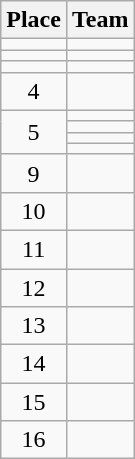<table class="wikitable">
<tr>
<th>Place</th>
<th>Team</th>
</tr>
<tr>
<td align=center></td>
<td></td>
</tr>
<tr>
<td align=center></td>
<td></td>
</tr>
<tr>
<td align=center></td>
<td></td>
</tr>
<tr>
<td align=center>4</td>
<td></td>
</tr>
<tr>
<td rowspan=4 align=center>5</td>
<td></td>
</tr>
<tr>
<td></td>
</tr>
<tr>
<td></td>
</tr>
<tr>
<td></td>
</tr>
<tr>
<td align=center>9</td>
<td></td>
</tr>
<tr>
<td align=center>10</td>
<td></td>
</tr>
<tr>
<td align=center>11</td>
<td></td>
</tr>
<tr>
<td align=center>12</td>
<td></td>
</tr>
<tr>
<td align=center>13</td>
<td></td>
</tr>
<tr>
<td align=center>14</td>
<td></td>
</tr>
<tr>
<td align=center>15</td>
<td></td>
</tr>
<tr>
<td align=center>16</td>
<td></td>
</tr>
</table>
